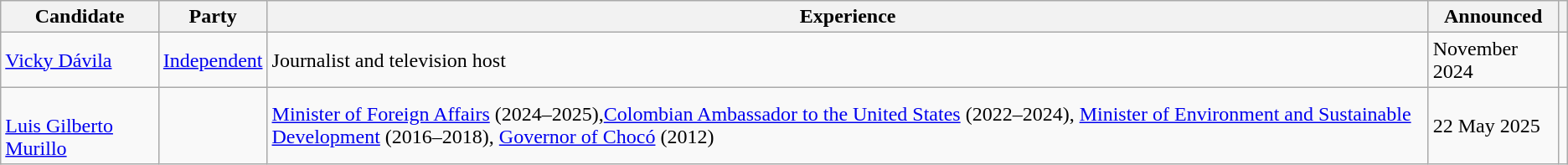<table class="wikitable">
<tr>
<th>Candidate</th>
<th>Party</th>
<th>Experience</th>
<th>Announced</th>
<th></th>
</tr>
<tr>
<td><a href='#'>Vicky Dávila</a></td>
<td><a href='#'>Independent</a></td>
<td>Journalist and television host</td>
<td>November 2024</td>
<td></td>
</tr>
<tr>
<td><br><a href='#'>Luis Gilberto Murillo</a></td>
<td></td>
<td><a href='#'>Minister of Foreign Affairs</a> (2024–2025),<a href='#'>Colombian Ambassador to the United States</a> (2022–2024), <a href='#'>Minister of Environment and Sustainable Development</a> (2016–2018), <a href='#'>Governor of Chocó</a> (2012)</td>
<td>22 May 2025</td>
<td></td>
</tr>
</table>
